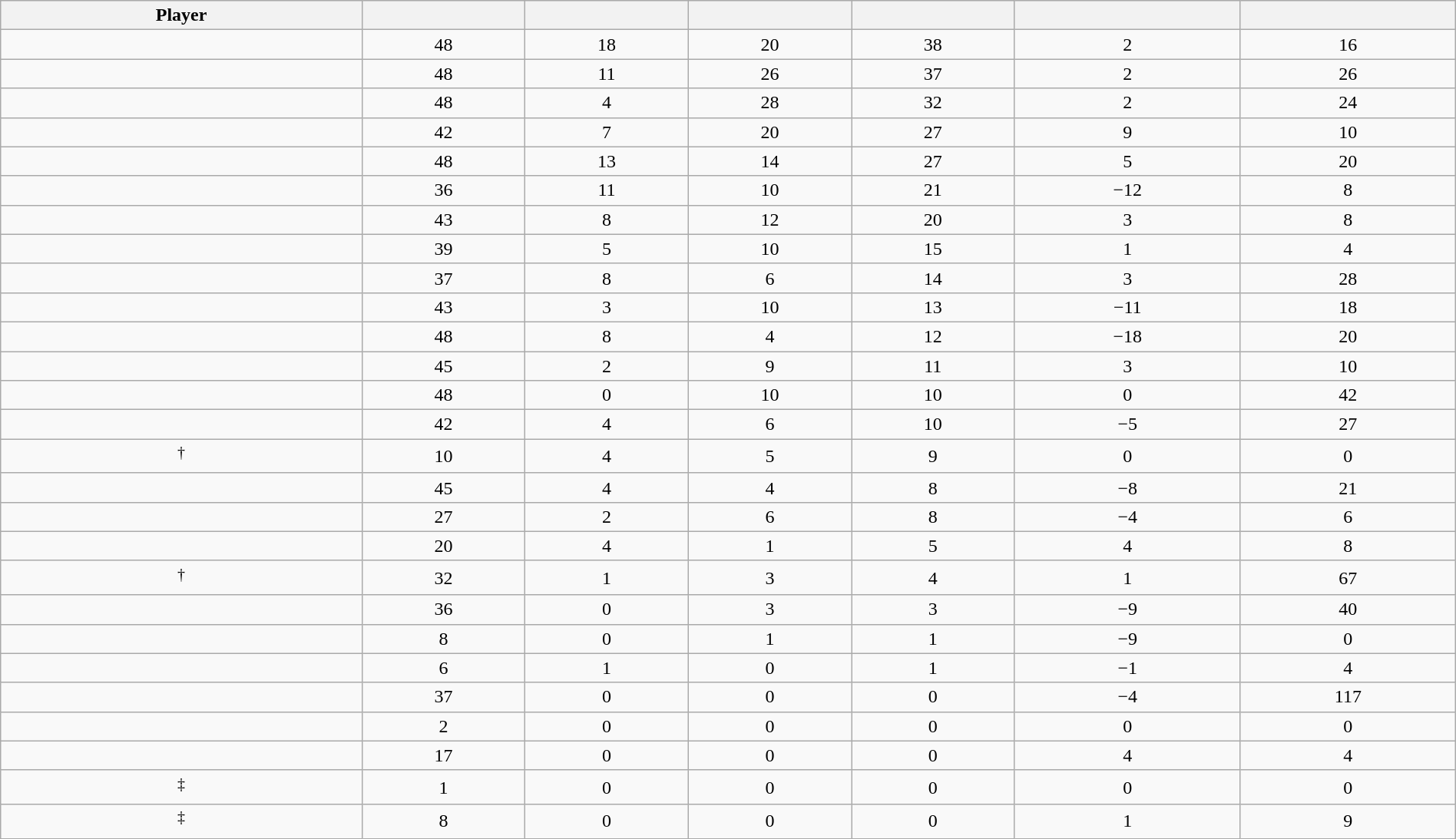<table class="wikitable sortable" style="width:100%;">
<tr align=center>
<th>Player</th>
<th></th>
<th></th>
<th></th>
<th></th>
<th data-sort-type="number"></th>
<th></th>
</tr>
<tr align=center>
<td></td>
<td>48</td>
<td>18</td>
<td>20</td>
<td>38</td>
<td>2</td>
<td>16</td>
</tr>
<tr align=center>
<td></td>
<td>48</td>
<td>11</td>
<td>26</td>
<td>37</td>
<td>2</td>
<td>26</td>
</tr>
<tr align=center>
<td></td>
<td>48</td>
<td>4</td>
<td>28</td>
<td>32</td>
<td>2</td>
<td>24</td>
</tr>
<tr align=center>
<td></td>
<td>42</td>
<td>7</td>
<td>20</td>
<td>27</td>
<td>9</td>
<td>10</td>
</tr>
<tr align=center>
<td></td>
<td>48</td>
<td>13</td>
<td>14</td>
<td>27</td>
<td>5</td>
<td>20</td>
</tr>
<tr align=center>
<td></td>
<td>36</td>
<td>11</td>
<td>10</td>
<td>21</td>
<td>−12</td>
<td>8</td>
</tr>
<tr align=center>
<td></td>
<td>43</td>
<td>8</td>
<td>12</td>
<td>20</td>
<td>3</td>
<td>8</td>
</tr>
<tr align=center>
<td></td>
<td>39</td>
<td>5</td>
<td>10</td>
<td>15</td>
<td>1</td>
<td>4</td>
</tr>
<tr align=center>
<td></td>
<td>37</td>
<td>8</td>
<td>6</td>
<td>14</td>
<td>3</td>
<td>28</td>
</tr>
<tr align=center>
<td></td>
<td>43</td>
<td>3</td>
<td>10</td>
<td>13</td>
<td>−11</td>
<td>18</td>
</tr>
<tr align=center>
<td></td>
<td>48</td>
<td>8</td>
<td>4</td>
<td>12</td>
<td>−18</td>
<td>20</td>
</tr>
<tr align=center>
<td></td>
<td>45</td>
<td>2</td>
<td>9</td>
<td>11</td>
<td>3</td>
<td>10</td>
</tr>
<tr align=center>
<td></td>
<td>48</td>
<td>0</td>
<td>10</td>
<td>10</td>
<td>0</td>
<td>42</td>
</tr>
<tr align=center>
<td></td>
<td>42</td>
<td>4</td>
<td>6</td>
<td>10</td>
<td>−5</td>
<td>27</td>
</tr>
<tr align=center>
<td><sup>†</sup></td>
<td>10</td>
<td>4</td>
<td>5</td>
<td>9</td>
<td>0</td>
<td>0</td>
</tr>
<tr align=center>
<td></td>
<td>45</td>
<td>4</td>
<td>4</td>
<td>8</td>
<td>−8</td>
<td>21</td>
</tr>
<tr align=center>
<td></td>
<td>27</td>
<td>2</td>
<td>6</td>
<td>8</td>
<td>−4</td>
<td>6</td>
</tr>
<tr align=center>
<td></td>
<td>20</td>
<td>4</td>
<td>1</td>
<td>5</td>
<td>4</td>
<td>8</td>
</tr>
<tr align=center>
<td><sup>†</sup></td>
<td>32</td>
<td>1</td>
<td>3</td>
<td>4</td>
<td>1</td>
<td>67</td>
</tr>
<tr align=center>
<td></td>
<td>36</td>
<td>0</td>
<td>3</td>
<td>3</td>
<td>−9</td>
<td>40</td>
</tr>
<tr align=center>
<td></td>
<td>8</td>
<td>0</td>
<td>1</td>
<td>1</td>
<td>−9</td>
<td>0</td>
</tr>
<tr align=center>
<td></td>
<td>6</td>
<td>1</td>
<td>0</td>
<td>1</td>
<td>−1</td>
<td>4</td>
</tr>
<tr align=center>
<td></td>
<td>37</td>
<td>0</td>
<td>0</td>
<td>0</td>
<td>−4</td>
<td>117</td>
</tr>
<tr align=center>
<td></td>
<td>2</td>
<td>0</td>
<td>0</td>
<td>0</td>
<td>0</td>
<td>0</td>
</tr>
<tr align=center>
<td></td>
<td>17</td>
<td>0</td>
<td>0</td>
<td>0</td>
<td>4</td>
<td>4</td>
</tr>
<tr align=center>
<td><sup>‡</sup></td>
<td>1</td>
<td>0</td>
<td>0</td>
<td>0</td>
<td>0</td>
<td>0</td>
</tr>
<tr align=center>
<td><sup>‡</sup></td>
<td>8</td>
<td>0</td>
<td>0</td>
<td>0</td>
<td>1</td>
<td>9</td>
</tr>
</table>
